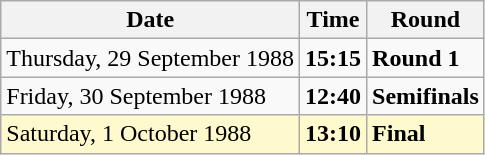<table class="wikitable">
<tr>
<th>Date</th>
<th>Time</th>
<th>Round</th>
</tr>
<tr>
<td>Thursday, 29 September 1988</td>
<td><strong>15:15</strong></td>
<td><strong>Round 1</strong></td>
</tr>
<tr>
<td>Friday, 30 September 1988</td>
<td><strong>12:40</strong></td>
<td><strong>Semifinals</strong></td>
</tr>
<tr style=background:lemonchiffon>
<td>Saturday, 1 October 1988</td>
<td><strong>13:10</strong></td>
<td><strong>Final</strong></td>
</tr>
</table>
